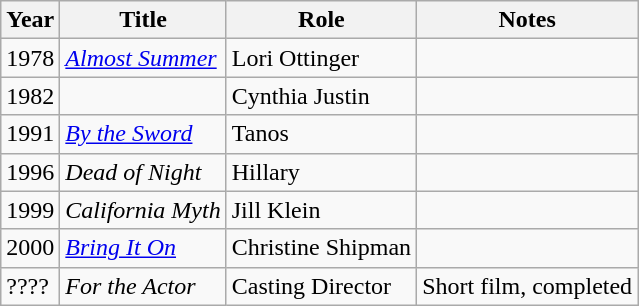<table class="wikitable sortable">
<tr>
<th>Year</th>
<th>Title</th>
<th>Role</th>
<th class="unsortable">Notes</th>
</tr>
<tr>
<td>1978</td>
<td><em><a href='#'>Almost Summer</a></em></td>
<td>Lori Ottinger</td>
<td></td>
</tr>
<tr>
<td>1982</td>
<td><em></em></td>
<td>Cynthia Justin</td>
<td></td>
</tr>
<tr>
<td>1991</td>
<td><em><a href='#'>By the Sword</a></em></td>
<td>Tanos</td>
<td></td>
</tr>
<tr>
<td>1996</td>
<td><em>Dead of Night</em></td>
<td>Hillary</td>
<td></td>
</tr>
<tr>
<td>1999</td>
<td><em>California Myth</em></td>
<td>Jill Klein</td>
<td></td>
</tr>
<tr>
<td>2000</td>
<td><em><a href='#'>Bring It On</a></em></td>
<td>Christine Shipman</td>
<td></td>
</tr>
<tr>
<td>????</td>
<td><em>For the Actor</em></td>
<td>Casting Director</td>
<td>Short film, completed</td>
</tr>
</table>
